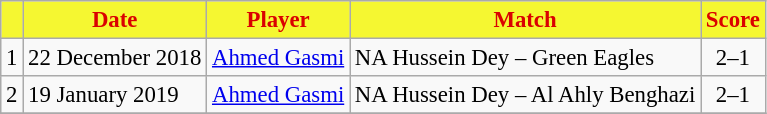<table border="0" class="wikitable" style="text-align:center;font-size:95%">
<tr>
<th style="color:#DA0101; background:#F5F731;"></th>
<th style="color:#DA0101; background:#F5F731;">Date</th>
<th style="color:#DA0101; background:#F5F731;">Player</th>
<th style="color:#DA0101; background:#F5F731;">Match</th>
<th width="35" style="color:#DA0101; background:#F5F731;">Score</th>
</tr>
<tr>
<td align=left>1</td>
<td align=left>22 December 2018</td>
<td align=left><a href='#'>Ahmed Gasmi</a></td>
<td align=left>NA Hussein Dey – Green Eagles</td>
<td align=center>2–1</td>
</tr>
<tr>
<td align=left>2</td>
<td align=left>19 January 2019</td>
<td align=left><a href='#'>Ahmed Gasmi</a></td>
<td align=left>NA Hussein Dey – Al Ahly Benghazi</td>
<td align=center>2–1</td>
</tr>
<tr>
</tr>
</table>
